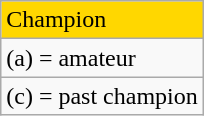<table class="wikitable">
<tr style="background:gold">
<td>Champion</td>
</tr>
<tr>
<td>(a) = amateur</td>
</tr>
<tr>
<td>(c) = past champion</td>
</tr>
</table>
